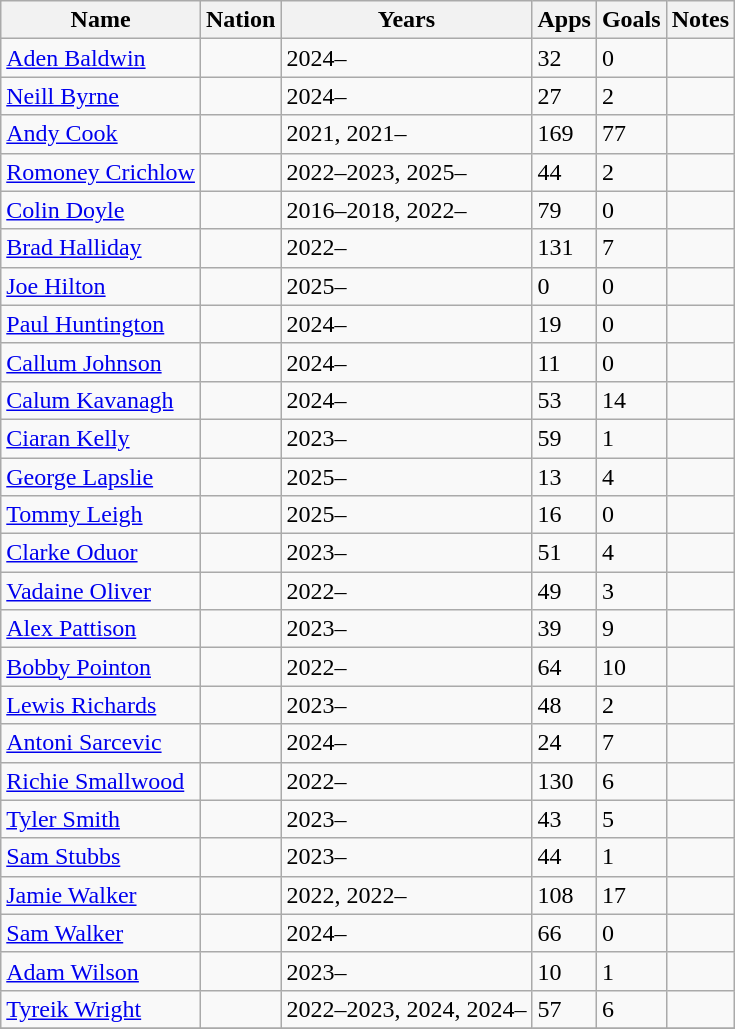<table class="wikitable sortable">
<tr>
<th>Name</th>
<th>Nation</th>
<th>Years</th>
<th>Apps</th>
<th>Goals</th>
<th class="unsortable">Notes</th>
</tr>
<tr>
<td><a href='#'>Aden Baldwin</a></td>
<td></td>
<td>2024–</td>
<td>32</td>
<td>0</td>
<td></td>
</tr>
<tr>
<td><a href='#'>Neill Byrne</a></td>
<td></td>
<td>2024–</td>
<td>27</td>
<td>2</td>
<td></td>
</tr>
<tr>
<td><a href='#'>Andy Cook</a></td>
<td></td>
<td>2021, 2021–</td>
<td>169</td>
<td>77</td>
<td></td>
</tr>
<tr>
<td><a href='#'>Romoney Crichlow</a></td>
<td></td>
<td>2022–2023, 2025–</td>
<td>44</td>
<td>2</td>
<td></td>
</tr>
<tr>
<td><a href='#'>Colin Doyle</a></td>
<td></td>
<td>2016–2018, 2022–</td>
<td>79</td>
<td>0</td>
<td></td>
</tr>
<tr>
<td><a href='#'>Brad Halliday</a></td>
<td></td>
<td>2022–</td>
<td>131</td>
<td>7</td>
<td></td>
</tr>
<tr>
<td><a href='#'>Joe Hilton</a></td>
<td></td>
<td>2025–</td>
<td>0</td>
<td>0</td>
<td></td>
</tr>
<tr>
<td><a href='#'>Paul Huntington</a></td>
<td></td>
<td>2024–</td>
<td>19</td>
<td>0</td>
<td></td>
</tr>
<tr>
<td><a href='#'>Callum Johnson</a></td>
<td></td>
<td>2024–</td>
<td>11</td>
<td>0</td>
<td></td>
</tr>
<tr>
<td><a href='#'>Calum Kavanagh</a></td>
<td></td>
<td>2024–</td>
<td>53</td>
<td>14</td>
<td></td>
</tr>
<tr>
<td><a href='#'>Ciaran Kelly</a></td>
<td></td>
<td>2023–</td>
<td>59</td>
<td>1</td>
<td></td>
</tr>
<tr>
<td><a href='#'>George Lapslie</a></td>
<td></td>
<td>2025–</td>
<td>13</td>
<td>4</td>
<td></td>
</tr>
<tr>
<td><a href='#'>Tommy Leigh</a></td>
<td></td>
<td>2025–</td>
<td>16</td>
<td>0</td>
<td></td>
</tr>
<tr>
<td><a href='#'>Clarke Oduor</a></td>
<td></td>
<td>2023–</td>
<td>51</td>
<td>4</td>
<td></td>
</tr>
<tr>
<td><a href='#'>Vadaine Oliver</a></td>
<td></td>
<td>2022–</td>
<td>49</td>
<td>3</td>
<td></td>
</tr>
<tr>
<td><a href='#'>Alex Pattison</a></td>
<td></td>
<td>2023–</td>
<td>39</td>
<td>9</td>
<td></td>
</tr>
<tr>
<td><a href='#'>Bobby Pointon</a></td>
<td></td>
<td>2022–</td>
<td>64</td>
<td>10</td>
<td></td>
</tr>
<tr>
<td><a href='#'>Lewis Richards</a></td>
<td></td>
<td>2023–</td>
<td>48</td>
<td>2</td>
<td></td>
</tr>
<tr>
<td><a href='#'>Antoni Sarcevic</a></td>
<td></td>
<td>2024–</td>
<td>24</td>
<td>7</td>
<td></td>
</tr>
<tr>
<td><a href='#'>Richie Smallwood</a></td>
<td></td>
<td>2022–</td>
<td>130</td>
<td>6</td>
<td></td>
</tr>
<tr>
<td><a href='#'>Tyler Smith</a></td>
<td></td>
<td>2023–</td>
<td>43</td>
<td>5</td>
<td></td>
</tr>
<tr>
<td><a href='#'>Sam Stubbs</a></td>
<td></td>
<td>2023–</td>
<td>44</td>
<td>1</td>
<td></td>
</tr>
<tr>
<td><a href='#'>Jamie Walker</a></td>
<td></td>
<td>2022, 2022–</td>
<td>108</td>
<td>17</td>
<td></td>
</tr>
<tr>
<td><a href='#'>Sam Walker</a></td>
<td></td>
<td>2024–</td>
<td>66</td>
<td>0</td>
<td></td>
</tr>
<tr>
<td><a href='#'>Adam Wilson</a></td>
<td></td>
<td>2023–</td>
<td>10</td>
<td>1</td>
<td></td>
</tr>
<tr>
<td><a href='#'>Tyreik Wright</a></td>
<td></td>
<td>2022–2023, 2024, 2024–</td>
<td>57</td>
<td>6</td>
<td></td>
</tr>
<tr>
</tr>
</table>
